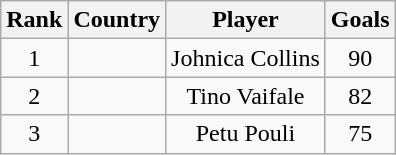<table class="wikitable" style="text-align:center;">
<tr>
<th>Rank</th>
<th>Country</th>
<th>Player</th>
<th>Goals</th>
</tr>
<tr>
<td>1</td>
<td></td>
<td>Johnica Collins</td>
<td>90</td>
</tr>
<tr>
<td>2</td>
<td></td>
<td>Tino Vaifale</td>
<td>82</td>
</tr>
<tr>
<td>3</td>
<td></td>
<td>Petu Pouli</td>
<td>75</td>
</tr>
</table>
